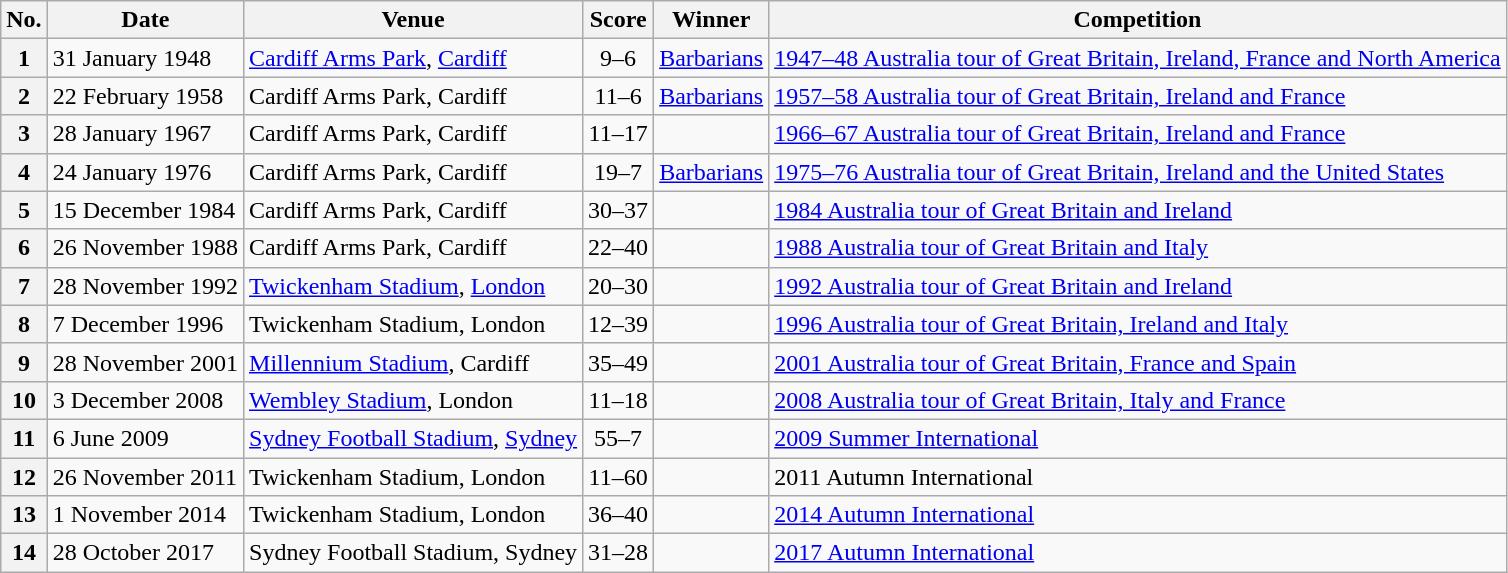<table class="wikitable">
<tr>
<th>No.</th>
<th>Date</th>
<th>Venue</th>
<th>Score</th>
<th>Winner</th>
<th>Competition</th>
</tr>
<tr>
<th>1</th>
<td>31 January 1948</td>
<td><a href='#'>Cardiff Arms Park</a>, <a href='#'>Cardiff</a></td>
<td align="center">9–6</td>
<td><a href='#'>Barbarians</a></td>
<td><a href='#'>1947–48 Australia tour of Great Britain, Ireland, France and North America</a></td>
</tr>
<tr>
<th>2</th>
<td>22 February 1958</td>
<td>Cardiff Arms Park, Cardiff</td>
<td align="center">11–6</td>
<td><a href='#'>Barbarians</a></td>
<td><a href='#'>1957–58 Australia tour of Great Britain, Ireland and France</a></td>
</tr>
<tr>
<th>3</th>
<td>28 January 1967</td>
<td>Cardiff Arms Park, Cardiff</td>
<td align="center">11–17</td>
<td></td>
<td><a href='#'>1966–67 Australia tour of Great Britain, Ireland and France</a></td>
</tr>
<tr>
<th>4</th>
<td>24 January 1976</td>
<td>Cardiff Arms Park, Cardiff</td>
<td align="center">19–7</td>
<td><a href='#'>Barbarians</a></td>
<td><a href='#'>1975–76 Australia tour of Great Britain, Ireland and the United States</a></td>
</tr>
<tr>
<th>5</th>
<td>15 December 1984</td>
<td>Cardiff Arms Park, Cardiff</td>
<td align="center">30–37</td>
<td></td>
<td><a href='#'>1984 Australia tour of Great Britain and Ireland</a></td>
</tr>
<tr>
<th>6</th>
<td>26 November 1988</td>
<td>Cardiff Arms Park, Cardiff</td>
<td align="center">22–40</td>
<td></td>
<td><a href='#'>1988 Australia tour of Great Britain and Italy</a></td>
</tr>
<tr>
<th>7</th>
<td>28 November 1992</td>
<td><a href='#'>Twickenham Stadium</a>, <a href='#'>London</a></td>
<td align="center">20–30</td>
<td></td>
<td><a href='#'>1992 Australia tour of Great Britain and Ireland</a></td>
</tr>
<tr>
<th>8</th>
<td>7 December 1996</td>
<td>Twickenham Stadium, London</td>
<td align="center">12–39</td>
<td></td>
<td><a href='#'>1996 Australia tour of Great Britain, Ireland and Italy</a></td>
</tr>
<tr>
<th>9</th>
<td>28 November 2001</td>
<td><a href='#'>Millennium Stadium</a>, Cardiff</td>
<td align="center">35–49</td>
<td></td>
<td><a href='#'>2001 Australia tour of Great Britain, France and Spain</a></td>
</tr>
<tr>
<th>10</th>
<td>3 December 2008</td>
<td><a href='#'>Wembley Stadium</a>, London</td>
<td align="center">11–18</td>
<td></td>
<td><a href='#'>2008 Australia tour of Great Britain, Italy and France</a></td>
</tr>
<tr>
<th>11</th>
<td>6 June 2009</td>
<td><a href='#'>Sydney Football Stadium</a>, <a href='#'>Sydney</a></td>
<td align="center">55–7</td>
<td></td>
<td><a href='#'>2009 Summer International</a></td>
</tr>
<tr>
<th>12</th>
<td>26 November 2011</td>
<td>Twickenham Stadium, London</td>
<td align="center">11–60</td>
<td></td>
<td>2011 Autumn International</td>
</tr>
<tr>
<th>13</th>
<td>1 November 2014</td>
<td>Twickenham Stadium, London</td>
<td align="center">36–40</td>
<td></td>
<td><a href='#'>2014 Autumn International</a></td>
</tr>
<tr>
<th>14</th>
<td>28 October 2017</td>
<td>Sydney Football Stadium, Sydney</td>
<td align="center">31–28</td>
<td></td>
<td><a href='#'>2017 Autumn International</a></td>
</tr>
</table>
